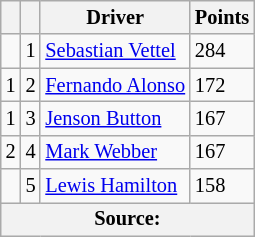<table class="wikitable" style="font-size: 85%;">
<tr>
<th></th>
<th></th>
<th>Driver</th>
<th>Points</th>
</tr>
<tr>
<td align="left"></td>
<td style="text-align:center;">1</td>
<td> <a href='#'>Sebastian Vettel</a></td>
<td>284</td>
</tr>
<tr>
<td align="left"> 1</td>
<td style="text-align:center;">2</td>
<td> <a href='#'>Fernando Alonso</a></td>
<td>172</td>
</tr>
<tr>
<td align="left"> 1</td>
<td style="text-align:center;">3</td>
<td> <a href='#'>Jenson Button</a></td>
<td>167</td>
</tr>
<tr>
<td align="left"> 2</td>
<td style="text-align:center;">4</td>
<td> <a href='#'>Mark Webber</a></td>
<td>167</td>
</tr>
<tr>
<td align="left"></td>
<td style="text-align:center;">5</td>
<td> <a href='#'>Lewis Hamilton</a></td>
<td>158</td>
</tr>
<tr>
<th colspan=4>Source: </th>
</tr>
</table>
